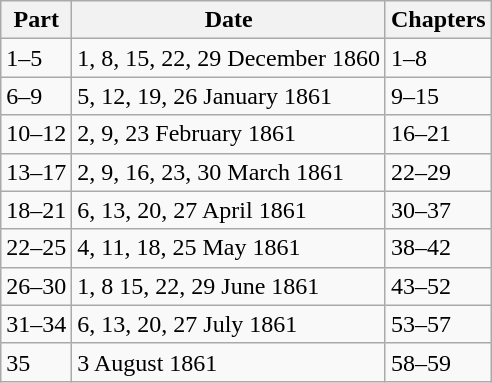<table class="wikitable">
<tr>
<th>Part</th>
<th>Date</th>
<th>Chapters</th>
</tr>
<tr>
<td>1–5</td>
<td>1, 8, 15, 22, 29 December 1860</td>
<td>1–8</td>
</tr>
<tr>
<td>6–9</td>
<td>5, 12, 19, 26 January 1861</td>
<td>9–15</td>
</tr>
<tr>
<td>10–12</td>
<td>2, 9, 23 February 1861</td>
<td>16–21</td>
</tr>
<tr>
<td>13–17</td>
<td>2, 9, 16, 23, 30 March 1861</td>
<td>22–29</td>
</tr>
<tr>
<td>18–21</td>
<td>6, 13, 20, 27 April 1861</td>
<td>30–37</td>
</tr>
<tr>
<td>22–25</td>
<td>4, 11, 18, 25 May 1861</td>
<td>38–42</td>
</tr>
<tr>
<td>26–30</td>
<td>1, 8 15, 22, 29 June 1861</td>
<td>43–52</td>
</tr>
<tr>
<td>31–34</td>
<td>6, 13, 20, 27 July 1861</td>
<td>53–57</td>
</tr>
<tr>
<td>35</td>
<td>3 August 1861</td>
<td>58–59</td>
</tr>
</table>
